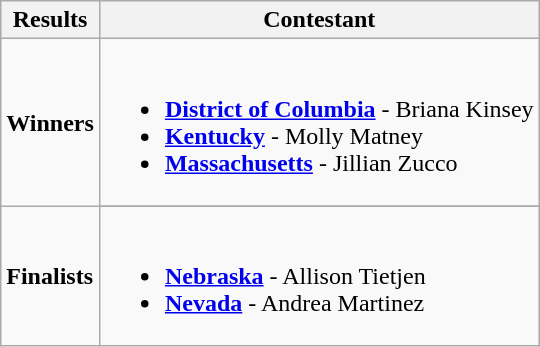<table class="wikitable">
<tr>
<th>Results</th>
<th>Contestant</th>
</tr>
<tr>
<td><strong>Winners</strong></td>
<td><br><ul><li> <strong><a href='#'>District of Columbia</a></strong> - Briana Kinsey</li><li> <strong><a href='#'>Kentucky</a></strong> - Molly Matney</li><li> <strong><a href='#'>Massachusetts</a></strong> - Jillian Zucco</li></ul></td>
</tr>
<tr>
<td rowspan=5><strong>Finalists</strong></td>
</tr>
<tr>
<td><br><ul><li> <strong><a href='#'>Nebraska</a></strong> - Allison Tietjen</li><li> <strong><a href='#'>Nevada</a></strong> - Andrea Martinez</li></ul></td>
</tr>
</table>
